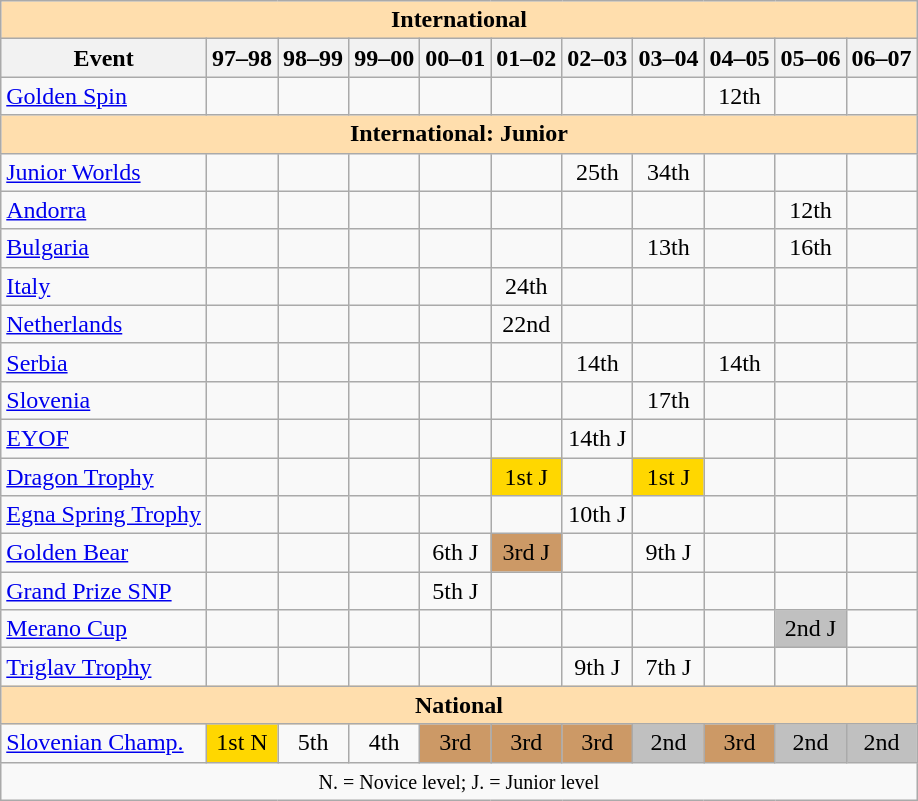<table class="wikitable" style="text-align:center">
<tr>
<th style="background-color: #ffdead; " colspan=11 align=center>International</th>
</tr>
<tr>
<th>Event</th>
<th>97–98</th>
<th>98–99</th>
<th>99–00</th>
<th>00–01</th>
<th>01–02</th>
<th>02–03</th>
<th>03–04</th>
<th>04–05</th>
<th>05–06</th>
<th>06–07</th>
</tr>
<tr>
<td align=left><a href='#'>Golden Spin</a></td>
<td></td>
<td></td>
<td></td>
<td></td>
<td></td>
<td></td>
<td></td>
<td>12th</td>
<td></td>
<td></td>
</tr>
<tr>
<th style="background-color: #ffdead; " colspan=11 align=center>International: Junior</th>
</tr>
<tr>
<td align=left><a href='#'>Junior Worlds</a></td>
<td></td>
<td></td>
<td></td>
<td></td>
<td></td>
<td>25th</td>
<td>34th</td>
<td></td>
<td></td>
<td></td>
</tr>
<tr>
<td align=left> <a href='#'>Andorra</a></td>
<td></td>
<td></td>
<td></td>
<td></td>
<td></td>
<td></td>
<td></td>
<td></td>
<td>12th</td>
<td></td>
</tr>
<tr>
<td align=left> <a href='#'>Bulgaria</a></td>
<td></td>
<td></td>
<td></td>
<td></td>
<td></td>
<td></td>
<td>13th</td>
<td></td>
<td>16th</td>
<td></td>
</tr>
<tr>
<td align=left> <a href='#'>Italy</a></td>
<td></td>
<td></td>
<td></td>
<td></td>
<td>24th</td>
<td></td>
<td></td>
<td></td>
<td></td>
<td></td>
</tr>
<tr>
<td align=left> <a href='#'>Netherlands</a></td>
<td></td>
<td></td>
<td></td>
<td></td>
<td>22nd</td>
<td></td>
<td></td>
<td></td>
<td></td>
<td></td>
</tr>
<tr>
<td align=left> <a href='#'>Serbia</a></td>
<td></td>
<td></td>
<td></td>
<td></td>
<td></td>
<td>14th</td>
<td></td>
<td>14th</td>
<td></td>
<td></td>
</tr>
<tr>
<td align=left> <a href='#'>Slovenia</a></td>
<td></td>
<td></td>
<td></td>
<td></td>
<td></td>
<td></td>
<td>17th</td>
<td></td>
<td></td>
<td></td>
</tr>
<tr>
<td align=left><a href='#'>EYOF</a></td>
<td></td>
<td></td>
<td></td>
<td></td>
<td></td>
<td>14th J</td>
<td></td>
<td></td>
<td></td>
<td></td>
</tr>
<tr>
<td align=left><a href='#'>Dragon Trophy</a></td>
<td></td>
<td></td>
<td></td>
<td></td>
<td bgcolor=gold>1st J</td>
<td></td>
<td bgcolor=gold>1st J</td>
<td></td>
<td></td>
<td></td>
</tr>
<tr>
<td align=left><a href='#'>Egna Spring Trophy</a></td>
<td></td>
<td></td>
<td></td>
<td></td>
<td></td>
<td>10th J</td>
<td></td>
<td></td>
<td></td>
<td></td>
</tr>
<tr>
<td align=left><a href='#'>Golden Bear</a></td>
<td></td>
<td></td>
<td></td>
<td>6th J</td>
<td bgcolor=cc9966>3rd J</td>
<td></td>
<td>9th J</td>
<td></td>
<td></td>
<td></td>
</tr>
<tr>
<td align=left><a href='#'>Grand Prize SNP</a></td>
<td></td>
<td></td>
<td></td>
<td>5th J</td>
<td></td>
<td></td>
<td></td>
<td></td>
<td></td>
<td></td>
</tr>
<tr>
<td align=left><a href='#'>Merano Cup</a></td>
<td></td>
<td></td>
<td></td>
<td></td>
<td></td>
<td></td>
<td></td>
<td></td>
<td bgcolor=silver>2nd J</td>
<td></td>
</tr>
<tr>
<td align=left><a href='#'>Triglav Trophy</a></td>
<td></td>
<td></td>
<td></td>
<td></td>
<td></td>
<td>9th J</td>
<td>7th J</td>
<td></td>
<td></td>
<td></td>
</tr>
<tr>
<th style="background-color: #ffdead; " colspan=11 align=center>National</th>
</tr>
<tr>
<td align=left><a href='#'>Slovenian Champ.</a></td>
<td bgcolor=gold>1st N</td>
<td>5th</td>
<td>4th</td>
<td bgcolor=cc9966>3rd</td>
<td bgcolor=cc9966>3rd</td>
<td bgcolor=cc9966>3rd</td>
<td bgcolor=silver>2nd</td>
<td bgcolor=cc9966>3rd</td>
<td bgcolor=silver>2nd</td>
<td bgcolor=silver>2nd</td>
</tr>
<tr>
<td colspan=11 align=center><small> N. = Novice level; J. = Junior level </small></td>
</tr>
</table>
